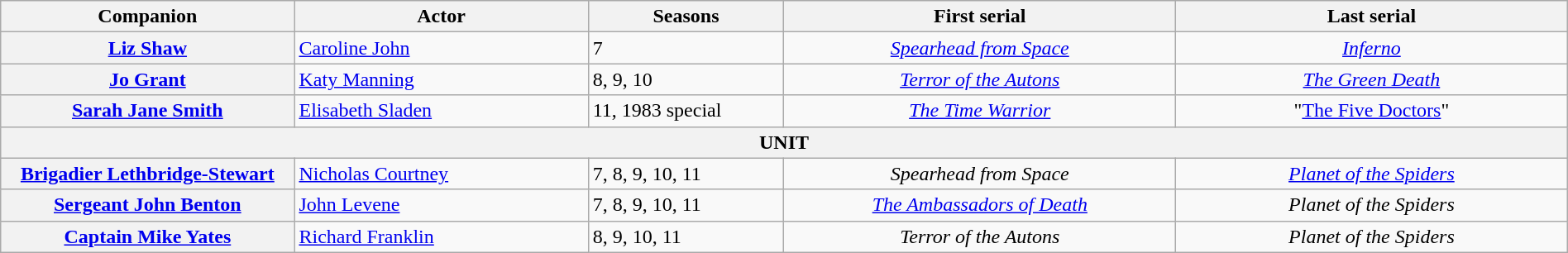<table class="wikitable plainrowheaders" style="width:100%;">
<tr>
<th scope="col" style="width:15%;">Companion</th>
<th scope="col" style="width:15%;">Actor</th>
<th scope="col" style="width:10%;">Seasons</th>
<th scope="col" style="width:20%;">First serial</th>
<th scope="col" style="width:20%;">Last serial</th>
</tr>
<tr>
<th scope="row"><a href='#'>Liz Shaw</a></th>
<td><a href='#'>Caroline John</a></td>
<td>7</td>
<td align="center"><em><a href='#'>Spearhead from Space</a></em></td>
<td align="center"><em><a href='#'>Inferno</a></em></td>
</tr>
<tr>
<th scope="row"><a href='#'>Jo Grant</a></th>
<td><a href='#'>Katy Manning</a></td>
<td>8, 9, 10</td>
<td align="center"><em><a href='#'>Terror of the Autons</a></em></td>
<td align="center"><em><a href='#'>The Green Death</a></em></td>
</tr>
<tr>
<th scope="row"><a href='#'>Sarah Jane Smith</a></th>
<td><a href='#'>Elisabeth Sladen</a></td>
<td>11, 1983 special</td>
<td align="center"><em><a href='#'>The Time Warrior</a></em></td>
<td align="center">"<a href='#'>The Five Doctors</a>"</td>
</tr>
<tr>
<th colspan="5">UNIT</th>
</tr>
<tr>
<th scope="row"><a href='#'>Brigadier Lethbridge-Stewart</a></th>
<td><a href='#'>Nicholas Courtney</a></td>
<td>7, 8, 9, 10, 11</td>
<td align="center"><em>Spearhead from Space</em></td>
<td align="center"><em><a href='#'>Planet of the Spiders</a></em></td>
</tr>
<tr>
<th scope="row"><a href='#'>Sergeant John Benton</a></th>
<td><a href='#'>John Levene</a></td>
<td>7, 8, 9, 10, 11</td>
<td align="center"><em><a href='#'>The Ambassadors of Death</a></em></td>
<td align="center"><em>Planet of the Spiders</em></td>
</tr>
<tr>
<th scope="row"><a href='#'>Captain Mike Yates</a></th>
<td><a href='#'>Richard Franklin</a></td>
<td>8, 9, 10, 11</td>
<td align="center"><em>Terror of the Autons</em></td>
<td align="center"><em>Planet of the Spiders</em></td>
</tr>
</table>
